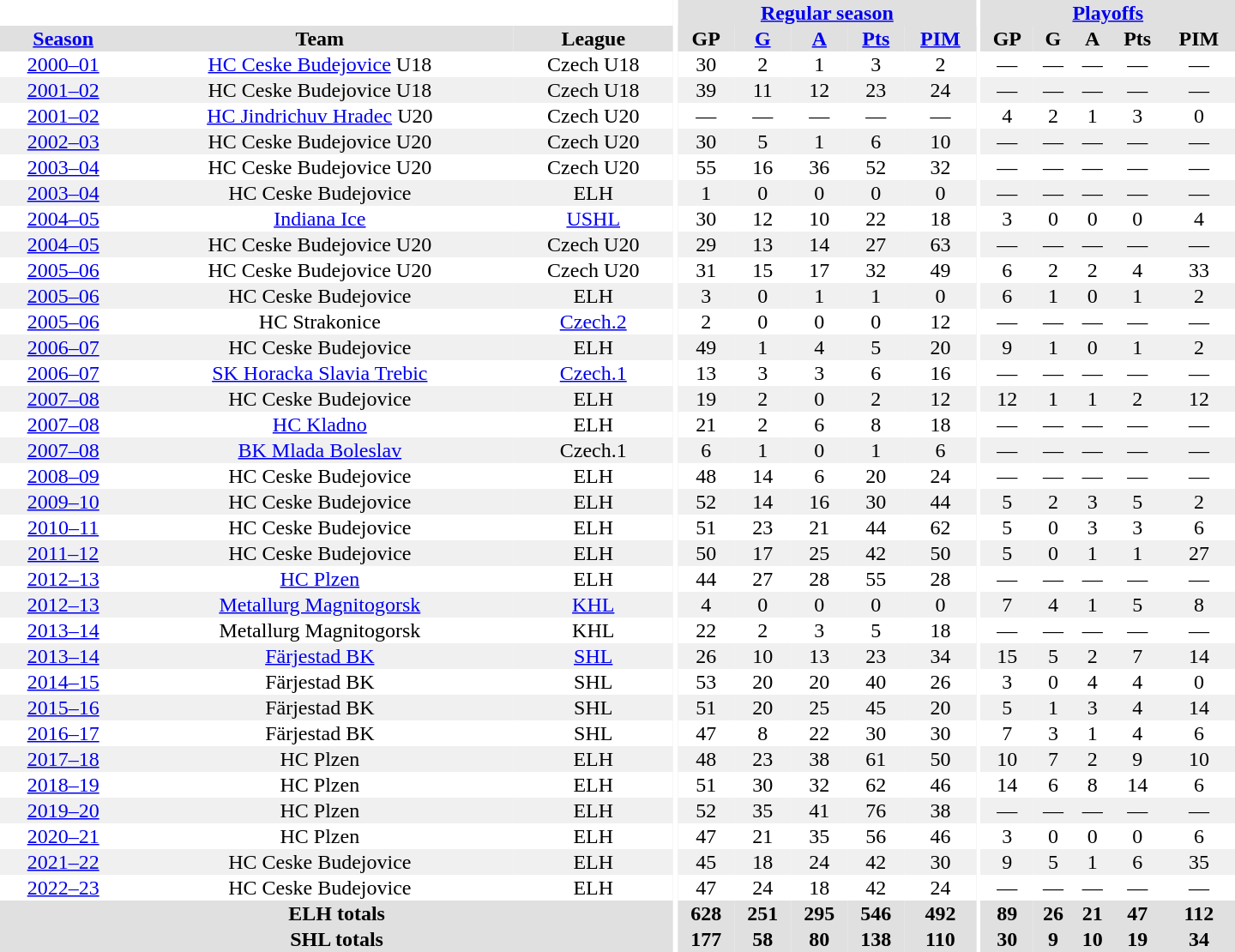<table border="0" cellpadding="1" cellspacing="0" style="text-align:center; width:60em">
<tr bgcolor="#e0e0e0">
<th colspan="3" bgcolor="#ffffff"></th>
<th rowspan="99" bgcolor="#ffffff"></th>
<th colspan="5"><a href='#'>Regular season</a></th>
<th rowspan="99" bgcolor="#ffffff"></th>
<th colspan="5"><a href='#'>Playoffs</a></th>
</tr>
<tr bgcolor="#e0e0e0">
<th><a href='#'>Season</a></th>
<th>Team</th>
<th>League</th>
<th>GP</th>
<th><a href='#'>G</a></th>
<th><a href='#'>A</a></th>
<th><a href='#'>Pts</a></th>
<th><a href='#'>PIM</a></th>
<th>GP</th>
<th>G</th>
<th>A</th>
<th>Pts</th>
<th>PIM</th>
</tr>
<tr>
<td><a href='#'>2000–01</a></td>
<td><a href='#'>HC Ceske Budejovice</a> U18</td>
<td>Czech U18</td>
<td>30</td>
<td>2</td>
<td>1</td>
<td>3</td>
<td>2</td>
<td>—</td>
<td>—</td>
<td>—</td>
<td>—</td>
<td>—</td>
</tr>
<tr bgcolor="#f0f0f0">
<td><a href='#'>2001–02</a></td>
<td>HC Ceske Budejovice U18</td>
<td>Czech U18</td>
<td>39</td>
<td>11</td>
<td>12</td>
<td>23</td>
<td>24</td>
<td>—</td>
<td>—</td>
<td>—</td>
<td>—</td>
<td>—</td>
</tr>
<tr>
<td><a href='#'>2001–02</a></td>
<td><a href='#'>HC Jindrichuv Hradec</a> U20</td>
<td>Czech U20</td>
<td>—</td>
<td>—</td>
<td>—</td>
<td>—</td>
<td>—</td>
<td>4</td>
<td>2</td>
<td>1</td>
<td>3</td>
<td>0</td>
</tr>
<tr bgcolor="#f0f0f0">
<td><a href='#'>2002–03</a></td>
<td>HC Ceske Budejovice U20</td>
<td>Czech U20</td>
<td>30</td>
<td>5</td>
<td>1</td>
<td>6</td>
<td>10</td>
<td>—</td>
<td>—</td>
<td>—</td>
<td>—</td>
<td>—</td>
</tr>
<tr>
<td><a href='#'>2003–04</a></td>
<td>HC Ceske Budejovice U20</td>
<td>Czech U20</td>
<td>55</td>
<td>16</td>
<td>36</td>
<td>52</td>
<td>32</td>
<td>—</td>
<td>—</td>
<td>—</td>
<td>—</td>
<td>—</td>
</tr>
<tr bgcolor="#f0f0f0">
<td><a href='#'>2003–04</a></td>
<td>HC Ceske Budejovice</td>
<td>ELH</td>
<td>1</td>
<td>0</td>
<td>0</td>
<td>0</td>
<td>0</td>
<td>—</td>
<td>—</td>
<td>—</td>
<td>—</td>
<td>—</td>
</tr>
<tr>
<td><a href='#'>2004–05</a></td>
<td><a href='#'>Indiana Ice</a></td>
<td><a href='#'>USHL</a></td>
<td>30</td>
<td>12</td>
<td>10</td>
<td>22</td>
<td>18</td>
<td>3</td>
<td>0</td>
<td>0</td>
<td>0</td>
<td>4</td>
</tr>
<tr bgcolor="#f0f0f0">
<td><a href='#'>2004–05</a></td>
<td>HC Ceske Budejovice U20</td>
<td>Czech U20</td>
<td>29</td>
<td>13</td>
<td>14</td>
<td>27</td>
<td>63</td>
<td>—</td>
<td>—</td>
<td>—</td>
<td>—</td>
<td>—</td>
</tr>
<tr>
<td><a href='#'>2005–06</a></td>
<td>HC Ceske Budejovice U20</td>
<td>Czech U20</td>
<td>31</td>
<td>15</td>
<td>17</td>
<td>32</td>
<td>49</td>
<td>6</td>
<td>2</td>
<td>2</td>
<td>4</td>
<td>33</td>
</tr>
<tr bgcolor="#f0f0f0">
<td><a href='#'>2005–06</a></td>
<td>HC Ceske Budejovice</td>
<td>ELH</td>
<td>3</td>
<td>0</td>
<td>1</td>
<td>1</td>
<td>0</td>
<td>6</td>
<td>1</td>
<td>0</td>
<td>1</td>
<td>2</td>
</tr>
<tr>
<td><a href='#'>2005–06</a></td>
<td>HC Strakonice</td>
<td><a href='#'>Czech.2</a></td>
<td>2</td>
<td>0</td>
<td>0</td>
<td>0</td>
<td>12</td>
<td>—</td>
<td>—</td>
<td>—</td>
<td>—</td>
<td>—</td>
</tr>
<tr bgcolor="#f0f0f0">
<td><a href='#'>2006–07</a></td>
<td>HC Ceske Budejovice</td>
<td>ELH</td>
<td>49</td>
<td>1</td>
<td>4</td>
<td>5</td>
<td>20</td>
<td>9</td>
<td>1</td>
<td>0</td>
<td>1</td>
<td>2</td>
</tr>
<tr>
<td><a href='#'>2006–07</a></td>
<td><a href='#'>SK Horacka Slavia Trebic</a></td>
<td><a href='#'>Czech.1</a></td>
<td>13</td>
<td>3</td>
<td>3</td>
<td>6</td>
<td>16</td>
<td>—</td>
<td>—</td>
<td>—</td>
<td>—</td>
<td>—</td>
</tr>
<tr bgcolor="#f0f0f0">
<td><a href='#'>2007–08</a></td>
<td>HC Ceske Budejovice</td>
<td>ELH</td>
<td>19</td>
<td>2</td>
<td>0</td>
<td>2</td>
<td>12</td>
<td>12</td>
<td>1</td>
<td>1</td>
<td>2</td>
<td>12</td>
</tr>
<tr>
<td><a href='#'>2007–08</a></td>
<td><a href='#'>HC Kladno</a></td>
<td>ELH</td>
<td>21</td>
<td>2</td>
<td>6</td>
<td>8</td>
<td>18</td>
<td>—</td>
<td>—</td>
<td>—</td>
<td>—</td>
<td>—</td>
</tr>
<tr bgcolor="#f0f0f0">
<td><a href='#'>2007–08</a></td>
<td><a href='#'>BK Mlada Boleslav</a></td>
<td>Czech.1</td>
<td>6</td>
<td>1</td>
<td>0</td>
<td>1</td>
<td>6</td>
<td>—</td>
<td>—</td>
<td>—</td>
<td>—</td>
<td>—</td>
</tr>
<tr>
<td><a href='#'>2008–09</a></td>
<td>HC Ceske Budejovice</td>
<td>ELH</td>
<td>48</td>
<td>14</td>
<td>6</td>
<td>20</td>
<td>24</td>
<td>—</td>
<td>—</td>
<td>—</td>
<td>—</td>
<td>—</td>
</tr>
<tr bgcolor="#f0f0f0">
<td><a href='#'>2009–10</a></td>
<td>HC Ceske Budejovice</td>
<td>ELH</td>
<td>52</td>
<td>14</td>
<td>16</td>
<td>30</td>
<td>44</td>
<td>5</td>
<td>2</td>
<td>3</td>
<td>5</td>
<td>2</td>
</tr>
<tr>
<td><a href='#'>2010–11</a></td>
<td>HC Ceske Budejovice</td>
<td>ELH</td>
<td>51</td>
<td>23</td>
<td>21</td>
<td>44</td>
<td>62</td>
<td>5</td>
<td>0</td>
<td>3</td>
<td>3</td>
<td>6</td>
</tr>
<tr bgcolor="#f0f0f0">
<td><a href='#'>2011–12</a></td>
<td>HC Ceske Budejovice</td>
<td>ELH</td>
<td>50</td>
<td>17</td>
<td>25</td>
<td>42</td>
<td>50</td>
<td>5</td>
<td>0</td>
<td>1</td>
<td>1</td>
<td>27</td>
</tr>
<tr>
<td><a href='#'>2012–13</a></td>
<td><a href='#'>HC Plzen</a></td>
<td>ELH</td>
<td>44</td>
<td>27</td>
<td>28</td>
<td>55</td>
<td>28</td>
<td>—</td>
<td>—</td>
<td>—</td>
<td>—</td>
<td>—</td>
</tr>
<tr bgcolor="#f0f0f0">
<td><a href='#'>2012–13</a></td>
<td><a href='#'>Metallurg Magnitogorsk</a></td>
<td><a href='#'>KHL</a></td>
<td>4</td>
<td>0</td>
<td>0</td>
<td>0</td>
<td>0</td>
<td>7</td>
<td>4</td>
<td>1</td>
<td>5</td>
<td>8</td>
</tr>
<tr>
<td><a href='#'>2013–14</a></td>
<td>Metallurg Magnitogorsk</td>
<td>KHL</td>
<td>22</td>
<td>2</td>
<td>3</td>
<td>5</td>
<td>18</td>
<td>—</td>
<td>—</td>
<td>—</td>
<td>—</td>
<td>—</td>
</tr>
<tr bgcolor="#f0f0f0">
<td><a href='#'>2013–14</a></td>
<td><a href='#'>Färjestad BK</a></td>
<td><a href='#'>SHL</a></td>
<td>26</td>
<td>10</td>
<td>13</td>
<td>23</td>
<td>34</td>
<td>15</td>
<td>5</td>
<td>2</td>
<td>7</td>
<td>14</td>
</tr>
<tr>
<td><a href='#'>2014–15</a></td>
<td>Färjestad BK</td>
<td>SHL</td>
<td>53</td>
<td>20</td>
<td>20</td>
<td>40</td>
<td>26</td>
<td>3</td>
<td>0</td>
<td>4</td>
<td>4</td>
<td>0</td>
</tr>
<tr bgcolor="#f0f0f0">
<td><a href='#'>2015–16</a></td>
<td>Färjestad BK</td>
<td>SHL</td>
<td>51</td>
<td>20</td>
<td>25</td>
<td>45</td>
<td>20</td>
<td>5</td>
<td>1</td>
<td>3</td>
<td>4</td>
<td>14</td>
</tr>
<tr>
<td><a href='#'>2016–17</a></td>
<td>Färjestad BK</td>
<td>SHL</td>
<td>47</td>
<td>8</td>
<td>22</td>
<td>30</td>
<td>30</td>
<td>7</td>
<td>3</td>
<td>1</td>
<td>4</td>
<td>6</td>
</tr>
<tr bgcolor="#f0f0f0">
<td><a href='#'>2017–18</a></td>
<td>HC Plzen</td>
<td>ELH</td>
<td>48</td>
<td>23</td>
<td>38</td>
<td>61</td>
<td>50</td>
<td>10</td>
<td>7</td>
<td>2</td>
<td>9</td>
<td>10</td>
</tr>
<tr>
<td><a href='#'>2018–19</a></td>
<td>HC Plzen</td>
<td>ELH</td>
<td>51</td>
<td>30</td>
<td>32</td>
<td>62</td>
<td>46</td>
<td>14</td>
<td>6</td>
<td>8</td>
<td>14</td>
<td>6</td>
</tr>
<tr bgcolor="#f0f0f0">
<td><a href='#'>2019–20</a></td>
<td>HC Plzen</td>
<td>ELH</td>
<td>52</td>
<td>35</td>
<td>41</td>
<td>76</td>
<td>38</td>
<td>—</td>
<td>—</td>
<td>—</td>
<td>—</td>
<td>—</td>
</tr>
<tr>
<td><a href='#'>2020–21</a></td>
<td>HC Plzen</td>
<td>ELH</td>
<td>47</td>
<td>21</td>
<td>35</td>
<td>56</td>
<td>46</td>
<td>3</td>
<td>0</td>
<td>0</td>
<td>0</td>
<td>6</td>
</tr>
<tr bgcolor="#f0f0f0">
<td><a href='#'>2021–22</a></td>
<td>HC Ceske Budejovice</td>
<td>ELH</td>
<td>45</td>
<td>18</td>
<td>24</td>
<td>42</td>
<td>30</td>
<td>9</td>
<td>5</td>
<td>1</td>
<td>6</td>
<td>35</td>
</tr>
<tr>
<td><a href='#'>2022–23</a></td>
<td>HC Ceske Budejovice</td>
<td>ELH</td>
<td>47</td>
<td>24</td>
<td>18</td>
<td>42</td>
<td>24</td>
<td>—</td>
<td>—</td>
<td>—</td>
<td>—</td>
<td>—</td>
</tr>
<tr ALIGN="center" bgcolor="#e0e0e0">
<th colspan="3">ELH totals</th>
<th ALIGN="center">628</th>
<th ALIGN="center">251</th>
<th ALIGN="center">295</th>
<th ALIGN="center">546</th>
<th ALIGN="center">492</th>
<th ALIGN="center">89</th>
<th ALIGN="center">26</th>
<th ALIGN="center">21</th>
<th ALIGN="center">47</th>
<th ALIGN="center">112</th>
</tr>
<tr>
</tr>
<tr ALIGN="center" bgcolor="#e0e0e0">
<th colspan="3">SHL totals</th>
<th ALIGN="center">177</th>
<th ALIGN="center">58</th>
<th ALIGN="center">80</th>
<th ALIGN="center">138</th>
<th ALIGN="center">110</th>
<th ALIGN="center">30</th>
<th ALIGN="center">9</th>
<th ALIGN="center">10</th>
<th ALIGN="center">19</th>
<th ALIGN="center">34</th>
</tr>
</table>
